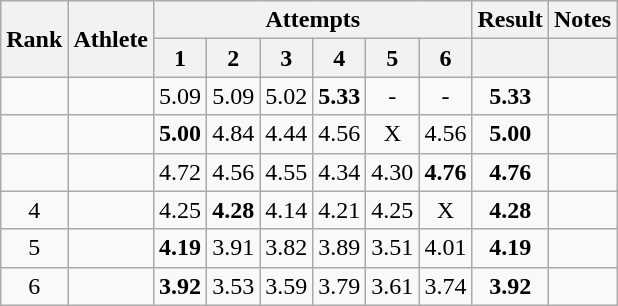<table class="wikitable">
<tr>
<th rowspan="2">Rank</th>
<th rowspan="2">Athlete</th>
<th colspan="6">Attempts</th>
<th>Result</th>
<th>Notes</th>
</tr>
<tr>
<th>1</th>
<th>2</th>
<th>3</th>
<th>4</th>
<th>5</th>
<th>6</th>
<th></th>
<th></th>
</tr>
<tr align="center">
<td></td>
<td align="left"></td>
<td>5.09</td>
<td>5.09</td>
<td>5.02</td>
<td><strong>5.33</strong></td>
<td>-</td>
<td>-</td>
<td><strong> 5.33 </strong></td>
<td></td>
</tr>
<tr align="center">
<td></td>
<td align="left"></td>
<td><strong>5.00</strong></td>
<td>4.84</td>
<td>4.44</td>
<td>4.56</td>
<td>X</td>
<td>4.56</td>
<td><strong> 5.00 </strong></td>
<td></td>
</tr>
<tr align="center">
<td></td>
<td align="left"></td>
<td>4.72</td>
<td>4.56</td>
<td>4.55</td>
<td>4.34</td>
<td>4.30</td>
<td><strong>4.76</strong></td>
<td><strong> 4.76 </strong></td>
<td></td>
</tr>
<tr align="center">
<td>4</td>
<td align="left"></td>
<td>4.25</td>
<td><strong>4.28</strong></td>
<td>4.14</td>
<td>4.21</td>
<td>4.25</td>
<td>X</td>
<td><strong> 4.28 </strong></td>
<td></td>
</tr>
<tr align="center">
<td>5</td>
<td align="left"></td>
<td><strong>4.19</strong></td>
<td>3.91</td>
<td>3.82</td>
<td>3.89</td>
<td>3.51</td>
<td>4.01</td>
<td><strong>  4.19 </strong></td>
<td></td>
</tr>
<tr align="center">
<td>6</td>
<td align="left"></td>
<td><strong> 3.92</strong></td>
<td>3.53</td>
<td>3.59</td>
<td>3.79</td>
<td>3.61</td>
<td>3.74</td>
<td><strong> 3.92  </strong></td>
<td></td>
</tr>
</table>
